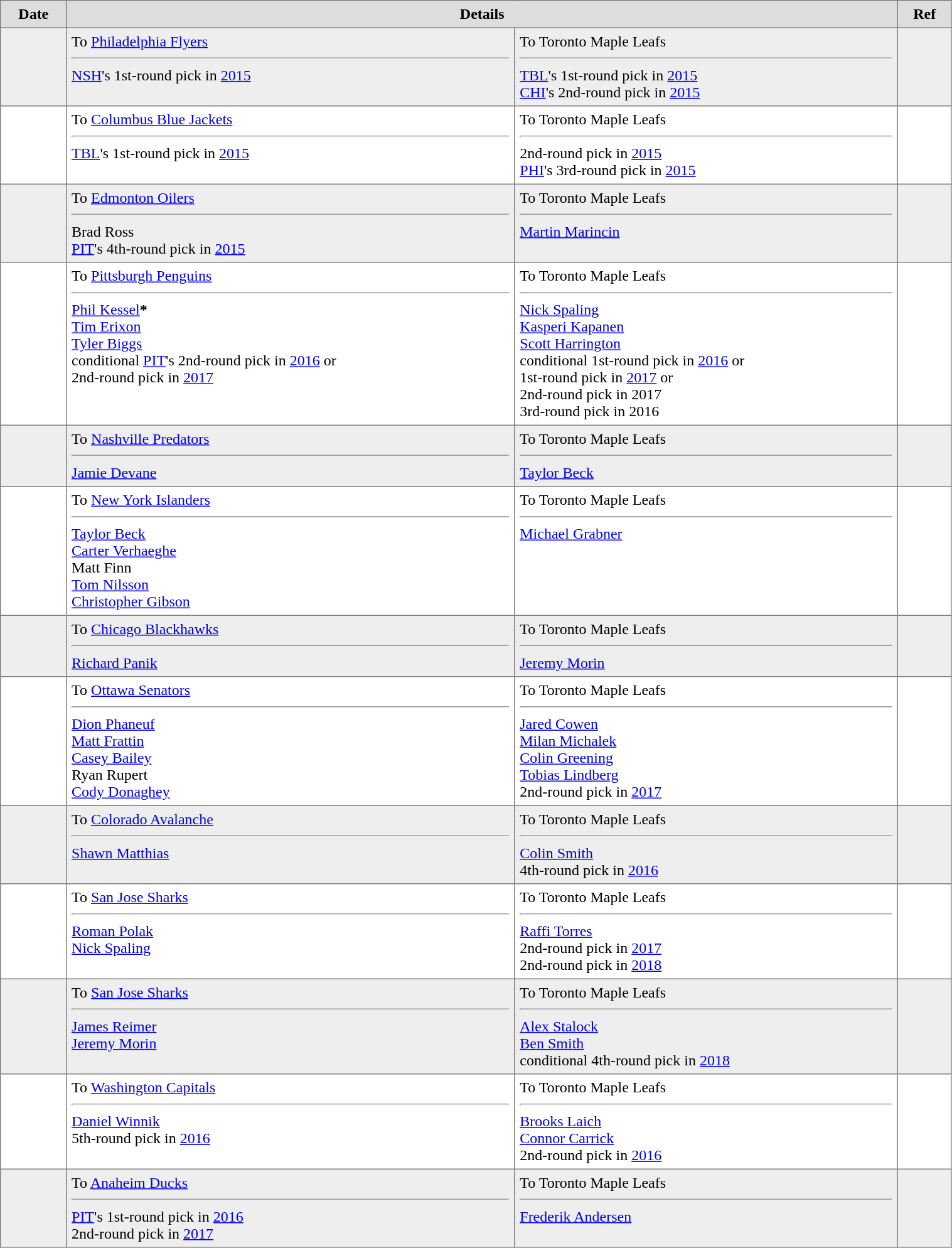<table border="1"  cellpadding="5" style="border-collapse:collapse; width:80%;">
<tr style="background:#ddd;">
<th>Date</th>
<th colspan="2">Details</th>
<th>Ref</th>
</tr>
<tr bgcolor="eeeeee">
<td></td>
<td valign="top">To <a href='#'>Philadelphia Flyers</a><hr><a href='#'>NSH</a>'s 1st-round pick in <a href='#'>2015</a></td>
<td valign="top">To Toronto Maple Leafs<hr><a href='#'>TBL</a>'s 1st-round pick in <a href='#'>2015</a><br><a href='#'>CHI</a>'s 2nd-round pick in <a href='#'>2015</a></td>
<td></td>
</tr>
<tr>
<td></td>
<td valign="top">To <a href='#'>Columbus Blue Jackets</a><hr><a href='#'>TBL</a>'s 1st-round pick in <a href='#'>2015</a></td>
<td valign="top">To Toronto Maple Leafs<hr>2nd-round pick in <a href='#'>2015</a><br><a href='#'>PHI</a>'s 3rd-round pick in <a href='#'>2015</a></td>
<td></td>
</tr>
<tr bgcolor="eeeeee">
<td></td>
<td valign="top">To <a href='#'>Edmonton Oilers</a><hr>Brad Ross<br><a href='#'>PIT</a>'s 4th-round pick in <a href='#'>2015</a></td>
<td valign="top">To Toronto Maple Leafs<hr><a href='#'>Martin Marincin</a></td>
<td></td>
</tr>
<tr>
<td></td>
<td valign="top">To <a href='#'>Pittsburgh Penguins</a><hr><a href='#'>Phil Kessel</a><span><strong>*</strong></span> <br> <a href='#'>Tim Erixon</a> <br> <a href='#'>Tyler Biggs</a> <br> conditional <a href='#'>PIT</a>'s 2nd-round pick in <a href='#'>2016</a> or <br> 2nd-round pick in <a href='#'>2017</a></td>
<td valign="top">To Toronto Maple Leafs<hr><a href='#'>Nick Spaling</a> <br> <a href='#'>Kasperi Kapanen</a> <br> <a href='#'>Scott Harrington</a> <br> conditional 1st-round pick in <a href='#'>2016</a> or <br> 1st-round pick in <a href='#'>2017</a>  or <br> 2nd-round pick in 2017 <br> 3rd-round pick in 2016</td>
<td></td>
</tr>
<tr bgcolor="eeeeee">
<td></td>
<td valign="top">To <a href='#'>Nashville Predators</a><hr><a href='#'>Jamie Devane</a></td>
<td valign="top">To Toronto Maple Leafs<hr><a href='#'>Taylor Beck</a></td>
<td></td>
</tr>
<tr>
<td></td>
<td valign="top">To <a href='#'>New York Islanders</a><hr><a href='#'>Taylor Beck</a><br><a href='#'>Carter Verhaeghe</a><br>Matt Finn<br><a href='#'>Tom Nilsson</a><br><a href='#'>Christopher Gibson</a></td>
<td valign="top">To Toronto Maple Leafs<hr><a href='#'>Michael Grabner</a></td>
<td></td>
</tr>
<tr bgcolor="eeeeee">
<td></td>
<td valign="top">To <a href='#'>Chicago Blackhawks</a><hr><a href='#'>Richard Panik</a></td>
<td valign="top">To Toronto Maple Leafs<hr><a href='#'>Jeremy Morin</a></td>
<td></td>
</tr>
<tr>
<td></td>
<td valign="top">To <a href='#'>Ottawa Senators</a><hr><a href='#'>Dion Phaneuf</a><br><a href='#'>Matt Frattin</a><br><a href='#'>Casey Bailey</a><br>Ryan Rupert<br><a href='#'>Cody Donaghey</a></td>
<td valign="top">To Toronto Maple Leafs<hr><a href='#'>Jared Cowen</a><br><a href='#'>Milan Michalek</a><br><a href='#'>Colin Greening</a><br><a href='#'>Tobias Lindberg</a><br>2nd-round pick in <a href='#'>2017</a></td>
<td></td>
</tr>
<tr bgcolor="eeeeee">
<td></td>
<td valign="top">To <a href='#'>Colorado Avalanche</a><hr><a href='#'>Shawn Matthias</a></td>
<td valign="top">To Toronto Maple Leafs<hr><a href='#'>Colin Smith</a><br>4th-round pick in <a href='#'>2016</a></td>
<td></td>
</tr>
<tr>
<td></td>
<td valign="top">To <a href='#'>San Jose Sharks</a><hr><a href='#'>Roman Polak</a><br><a href='#'>Nick Spaling</a></td>
<td valign="top">To Toronto Maple Leafs<hr><a href='#'>Raffi Torres</a><br>2nd-round pick in <a href='#'>2017</a><br>2nd-round pick in <a href='#'>2018</a></td>
<td></td>
</tr>
<tr bgcolor="eeeeee">
<td></td>
<td valign="top">To <a href='#'>San Jose Sharks</a><hr><a href='#'>James Reimer</a><br><a href='#'>Jeremy Morin</a></td>
<td valign="top">To Toronto Maple Leafs<hr><a href='#'>Alex Stalock</a><br><a href='#'>Ben Smith</a><br>conditional 4th-round pick in <a href='#'>2018</a></td>
<td></td>
</tr>
<tr>
<td></td>
<td valign="top">To <a href='#'>Washington Capitals</a><hr><a href='#'>Daniel Winnik</a><br>5th-round pick in <a href='#'>2016</a></td>
<td valign="top">To Toronto Maple Leafs<hr><a href='#'>Brooks Laich</a><br><a href='#'>Connor Carrick</a><br>2nd-round pick in <a href='#'>2016</a></td>
<td></td>
</tr>
<tr bgcolor="eeeeee">
<td></td>
<td valign="top">To <a href='#'>Anaheim Ducks</a><hr><a href='#'>PIT</a>'s 1st-round pick in <a href='#'>2016</a><br>2nd-round pick in <a href='#'>2017</a></td>
<td valign="top">To Toronto Maple Leafs<hr><a href='#'>Frederik Andersen</a></td>
<td></td>
</tr>
</table>
